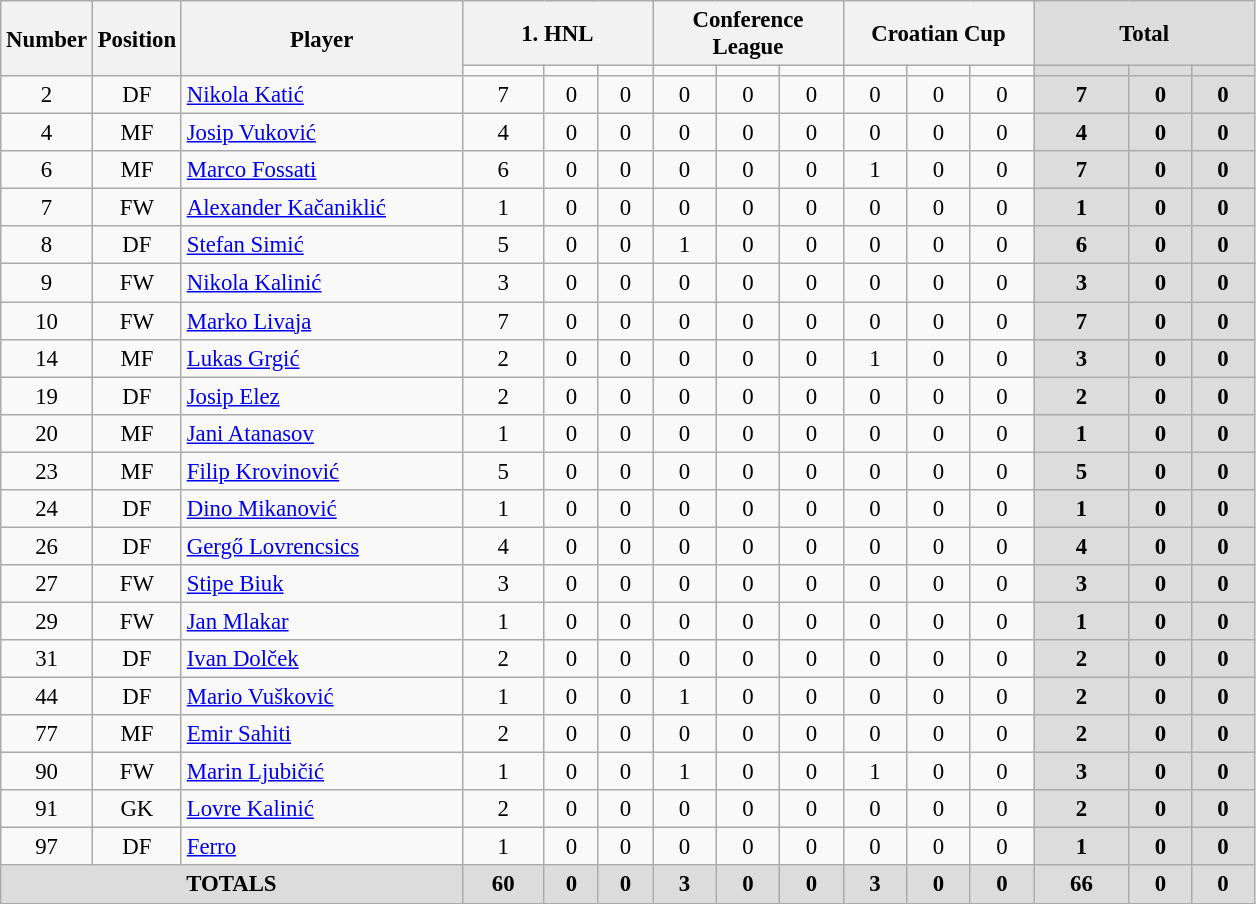<table class="wikitable" style="font-size: 95%; text-align: center;">
<tr>
<th width=40 rowspan="2"  align="center">Number</th>
<th width=40 rowspan="2"  align="center">Position</th>
<th width=180 rowspan="2"  align="center">Player</th>
<th width=120 colspan="3" align="center">1. HNL</th>
<th width=120 colspan="3" align="center">Conference League</th>
<th width=120 colspan="3" align="center">Croatian Cup</th>
<th width=140 colspan="3" align="center" style="background: #DCDCDC">Total</th>
</tr>
<tr>
<td></td>
<td></td>
<td></td>
<td></td>
<td></td>
<td></td>
<td></td>
<td></td>
<td></td>
<th style="background: #DCDCDC"></th>
<th style="background: #DCDCDC"></th>
<th style="background: #DCDCDC"></th>
</tr>
<tr>
<td>2</td>
<td>DF</td>
<td style="text-align:left;"> <a href='#'>Nikola Katić</a></td>
<td>7</td>
<td>0</td>
<td>0</td>
<td>0</td>
<td>0</td>
<td>0</td>
<td>0</td>
<td>0</td>
<td>0</td>
<th style="background: #DCDCDC">7</th>
<th style="background: #DCDCDC">0</th>
<th style="background: #DCDCDC">0</th>
</tr>
<tr>
<td>4</td>
<td>MF</td>
<td style="text-align:left;"> <a href='#'>Josip Vuković</a></td>
<td>4</td>
<td>0</td>
<td>0</td>
<td>0</td>
<td>0</td>
<td>0</td>
<td>0</td>
<td>0</td>
<td>0</td>
<th style="background: #DCDCDC">4</th>
<th style="background: #DCDCDC">0</th>
<th style="background: #DCDCDC">0</th>
</tr>
<tr>
<td>6</td>
<td>MF</td>
<td style="text-align:left;"> <a href='#'>Marco Fossati</a></td>
<td>6</td>
<td>0</td>
<td>0</td>
<td>0</td>
<td>0</td>
<td>0</td>
<td>1</td>
<td>0</td>
<td>0</td>
<th style="background: #DCDCDC">7</th>
<th style="background: #DCDCDC">0</th>
<th style="background: #DCDCDC">0</th>
</tr>
<tr>
<td>7</td>
<td>FW</td>
<td style="text-align:left;"> <a href='#'>Alexander Kačaniklić</a></td>
<td>1</td>
<td>0</td>
<td>0</td>
<td>0</td>
<td>0</td>
<td>0</td>
<td>0</td>
<td>0</td>
<td>0</td>
<th style="background: #DCDCDC">1</th>
<th style="background: #DCDCDC">0</th>
<th style="background: #DCDCDC">0</th>
</tr>
<tr>
<td>8</td>
<td>DF</td>
<td style="text-align:left;"> <a href='#'>Stefan Simić</a></td>
<td>5</td>
<td>0</td>
<td>0</td>
<td>1</td>
<td>0</td>
<td>0</td>
<td>0</td>
<td>0</td>
<td>0</td>
<th style="background: #DCDCDC">6</th>
<th style="background: #DCDCDC">0</th>
<th style="background: #DCDCDC">0</th>
</tr>
<tr>
<td>9</td>
<td>FW</td>
<td style="text-align:left;"> <a href='#'>Nikola Kalinić</a></td>
<td>3</td>
<td>0</td>
<td>0</td>
<td>0</td>
<td>0</td>
<td>0</td>
<td>0</td>
<td>0</td>
<td>0</td>
<th style="background: #DCDCDC">3</th>
<th style="background: #DCDCDC">0</th>
<th style="background: #DCDCDC">0</th>
</tr>
<tr>
<td>10</td>
<td>FW</td>
<td style="text-align:left;"> <a href='#'>Marko Livaja</a></td>
<td>7</td>
<td>0</td>
<td>0</td>
<td>0</td>
<td>0</td>
<td>0</td>
<td>0</td>
<td>0</td>
<td>0</td>
<th style="background: #DCDCDC">7</th>
<th style="background: #DCDCDC">0</th>
<th style="background: #DCDCDC">0</th>
</tr>
<tr>
<td>14</td>
<td>MF</td>
<td style="text-align:left;"> <a href='#'>Lukas Grgić</a></td>
<td>2</td>
<td>0</td>
<td>0</td>
<td>0</td>
<td>0</td>
<td>0</td>
<td>1</td>
<td>0</td>
<td>0</td>
<th style="background: #DCDCDC">3</th>
<th style="background: #DCDCDC">0</th>
<th style="background: #DCDCDC">0</th>
</tr>
<tr>
<td>19</td>
<td>DF</td>
<td style="text-align:left;"> <a href='#'>Josip Elez</a></td>
<td>2</td>
<td>0</td>
<td>0</td>
<td>0</td>
<td>0</td>
<td>0</td>
<td>0</td>
<td>0</td>
<td>0</td>
<th style="background: #DCDCDC">2</th>
<th style="background: #DCDCDC">0</th>
<th style="background: #DCDCDC">0</th>
</tr>
<tr>
<td>20</td>
<td>MF</td>
<td style="text-align:left;"> <a href='#'>Jani Atanasov</a></td>
<td>1</td>
<td>0</td>
<td>0</td>
<td>0</td>
<td>0</td>
<td>0</td>
<td>0</td>
<td>0</td>
<td>0</td>
<th style="background: #DCDCDC">1</th>
<th style="background: #DCDCDC">0</th>
<th style="background: #DCDCDC">0</th>
</tr>
<tr>
<td>23</td>
<td>MF</td>
<td style="text-align:left;"> <a href='#'>Filip Krovinović</a></td>
<td>5</td>
<td>0</td>
<td>0</td>
<td>0</td>
<td>0</td>
<td>0</td>
<td>0</td>
<td>0</td>
<td>0</td>
<th style="background: #DCDCDC">5</th>
<th style="background: #DCDCDC">0</th>
<th style="background: #DCDCDC">0</th>
</tr>
<tr>
<td>24</td>
<td>DF</td>
<td style="text-align:left;"> <a href='#'>Dino Mikanović</a></td>
<td>1</td>
<td>0</td>
<td>0</td>
<td>0</td>
<td>0</td>
<td>0</td>
<td>0</td>
<td>0</td>
<td>0</td>
<th style="background: #DCDCDC">1</th>
<th style="background: #DCDCDC">0</th>
<th style="background: #DCDCDC">0</th>
</tr>
<tr>
<td>26</td>
<td>DF</td>
<td style="text-align:left;"> <a href='#'>Gergő Lovrencsics</a></td>
<td>4</td>
<td>0</td>
<td>0</td>
<td>0</td>
<td>0</td>
<td>0</td>
<td>0</td>
<td>0</td>
<td>0</td>
<th style="background: #DCDCDC">4</th>
<th style="background: #DCDCDC">0</th>
<th style="background: #DCDCDC">0</th>
</tr>
<tr>
<td>27</td>
<td>FW</td>
<td style="text-align:left;"> <a href='#'>Stipe Biuk</a></td>
<td>3</td>
<td>0</td>
<td>0</td>
<td>0</td>
<td>0</td>
<td>0</td>
<td>0</td>
<td>0</td>
<td>0</td>
<th style="background: #DCDCDC">3</th>
<th style="background: #DCDCDC">0</th>
<th style="background: #DCDCDC">0</th>
</tr>
<tr>
<td>29</td>
<td>FW</td>
<td style="text-align:left;"> <a href='#'>Jan Mlakar</a></td>
<td>1</td>
<td>0</td>
<td>0</td>
<td>0</td>
<td>0</td>
<td>0</td>
<td>0</td>
<td>0</td>
<td>0</td>
<th style="background: #DCDCDC">1</th>
<th style="background: #DCDCDC">0</th>
<th style="background: #DCDCDC">0</th>
</tr>
<tr>
<td>31</td>
<td>DF</td>
<td style="text-align:left;"> <a href='#'>Ivan Dolček</a></td>
<td>2</td>
<td>0</td>
<td>0</td>
<td>0</td>
<td>0</td>
<td>0</td>
<td>0</td>
<td>0</td>
<td>0</td>
<th style="background: #DCDCDC">2</th>
<th style="background: #DCDCDC">0</th>
<th style="background: #DCDCDC">0</th>
</tr>
<tr>
<td>44</td>
<td>DF</td>
<td style="text-align:left;"> <a href='#'>Mario Vušković</a></td>
<td>1</td>
<td>0</td>
<td>0</td>
<td>1</td>
<td>0</td>
<td>0</td>
<td>0</td>
<td>0</td>
<td>0</td>
<th style="background: #DCDCDC">2</th>
<th style="background: #DCDCDC">0</th>
<th style="background: #DCDCDC">0</th>
</tr>
<tr>
<td>77</td>
<td>MF</td>
<td style="text-align:left;"> <a href='#'>Emir Sahiti</a></td>
<td>2</td>
<td>0</td>
<td>0</td>
<td>0</td>
<td>0</td>
<td>0</td>
<td>0</td>
<td>0</td>
<td>0</td>
<th style="background: #DCDCDC">2</th>
<th style="background: #DCDCDC">0</th>
<th style="background: #DCDCDC">0</th>
</tr>
<tr>
<td>90</td>
<td>FW</td>
<td style="text-align:left;"> <a href='#'>Marin Ljubičić</a></td>
<td>1</td>
<td>0</td>
<td>0</td>
<td>1</td>
<td>0</td>
<td>0</td>
<td>1</td>
<td>0</td>
<td>0</td>
<th style="background: #DCDCDC">3</th>
<th style="background: #DCDCDC">0</th>
<th style="background: #DCDCDC">0</th>
</tr>
<tr>
<td>91</td>
<td>GK</td>
<td style="text-align:left;"> <a href='#'>Lovre Kalinić</a></td>
<td>2</td>
<td>0</td>
<td>0</td>
<td>0</td>
<td>0</td>
<td>0</td>
<td>0</td>
<td>0</td>
<td>0</td>
<th style="background: #DCDCDC">2</th>
<th style="background: #DCDCDC">0</th>
<th style="background: #DCDCDC">0</th>
</tr>
<tr>
<td>97</td>
<td>DF</td>
<td style="text-align:left;"> <a href='#'>Ferro</a></td>
<td>1</td>
<td>0</td>
<td>0</td>
<td>0</td>
<td>0</td>
<td>0</td>
<td>0</td>
<td>0</td>
<td>0</td>
<th style="background: #DCDCDC">1</th>
<th style="background: #DCDCDC">0</th>
<th style="background: #DCDCDC">0</th>
</tr>
<tr>
<th colspan="3" align="center" style="background: #DCDCDC">TOTALS</th>
<th style="background: #DCDCDC">60</th>
<th style="background: #DCDCDC">0</th>
<th style="background: #DCDCDC">0</th>
<th style="background: #DCDCDC">3</th>
<th style="background: #DCDCDC">0</th>
<th style="background: #DCDCDC">0</th>
<th style="background: #DCDCDC">3</th>
<th style="background: #DCDCDC">0</th>
<th style="background: #DCDCDC">0</th>
<th style="background: #DCDCDC">66</th>
<th style="background: #DCDCDC">0</th>
<th style="background: #DCDCDC">0</th>
</tr>
<tr>
</tr>
</table>
